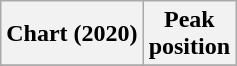<table class="wikitable sortable plainrowheaders" style="text-align:center">
<tr>
<th scope="col">Chart (2020)</th>
<th scope="col">Peak<br>position</th>
</tr>
<tr>
</tr>
</table>
